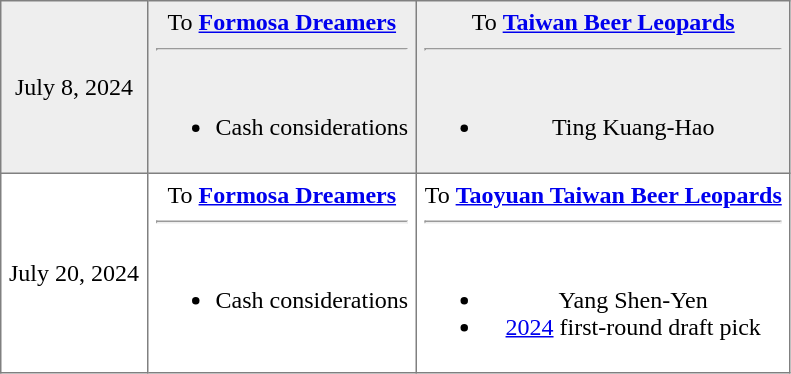<table border=1 style="border-collapse:collapse; text-align: center; bordercolor="#DFDFDF"  cellpadding="5">
<tr style="background:#eee;">
<td>July 8, 2024</td>
<td valign="top">To <strong><a href='#'>Formosa Dreamers</a></strong><hr><br><ul><li>Cash considerations</li></ul></td>
<td valign="top">To <strong><a href='#'>Taiwan Beer Leopards</a></strong><hr><br><ul><li>Ting Kuang-Hao</li></ul></td>
</tr>
<tr>
<td>July 20, 2024</td>
<td valign="top">To <strong><a href='#'>Formosa Dreamers</a></strong><hr><br><ul><li>Cash considerations</li></ul></td>
<td valign="top">To <strong><a href='#'>Taoyuan Taiwan Beer Leopards</a></strong><hr><br><ul><li>Yang Shen-Yen</li><li><a href='#'>2024</a> first-round draft pick</li></ul></td>
</tr>
</table>
